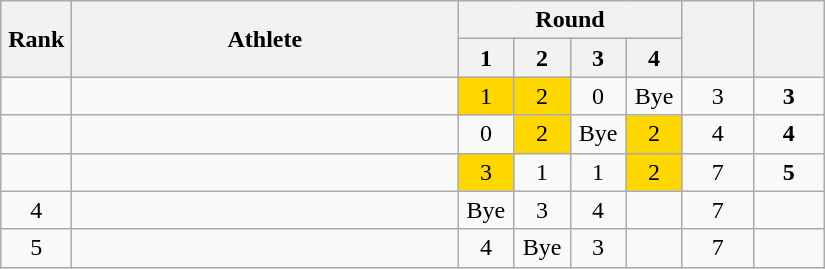<table class="wikitable" style="text-align: center;">
<tr>
<th rowspan="2" width=40>Rank</th>
<th rowspan="2" width=250>Athlete</th>
<th colspan="4">Round</th>
<th rowspan="2" width=40></th>
<th rowspan="2" width=40></th>
</tr>
<tr>
<th width=30>1</th>
<th width=30>2</th>
<th width=30>3</th>
<th width=30>4</th>
</tr>
<tr>
<td></td>
<td align="left"></td>
<td bgcolor=gold>1</td>
<td bgcolor=gold>2</td>
<td>0</td>
<td>Bye</td>
<td>3</td>
<td><strong>3</strong></td>
</tr>
<tr>
<td></td>
<td align="left"></td>
<td>0</td>
<td bgcolor=gold>2</td>
<td>Bye</td>
<td bgcolor=gold>2</td>
<td>4</td>
<td><strong>4</strong></td>
</tr>
<tr>
<td></td>
<td align="left"></td>
<td bgcolor=gold>3</td>
<td>1</td>
<td>1</td>
<td bgcolor=gold>2</td>
<td>7</td>
<td><strong>5</strong></td>
</tr>
<tr>
<td>4</td>
<td align="left"></td>
<td>Bye</td>
<td>3</td>
<td>4</td>
<td></td>
<td>7</td>
<td></td>
</tr>
<tr>
<td>5</td>
<td align="left"></td>
<td>4</td>
<td>Bye</td>
<td>3</td>
<td></td>
<td>7</td>
<td></td>
</tr>
</table>
